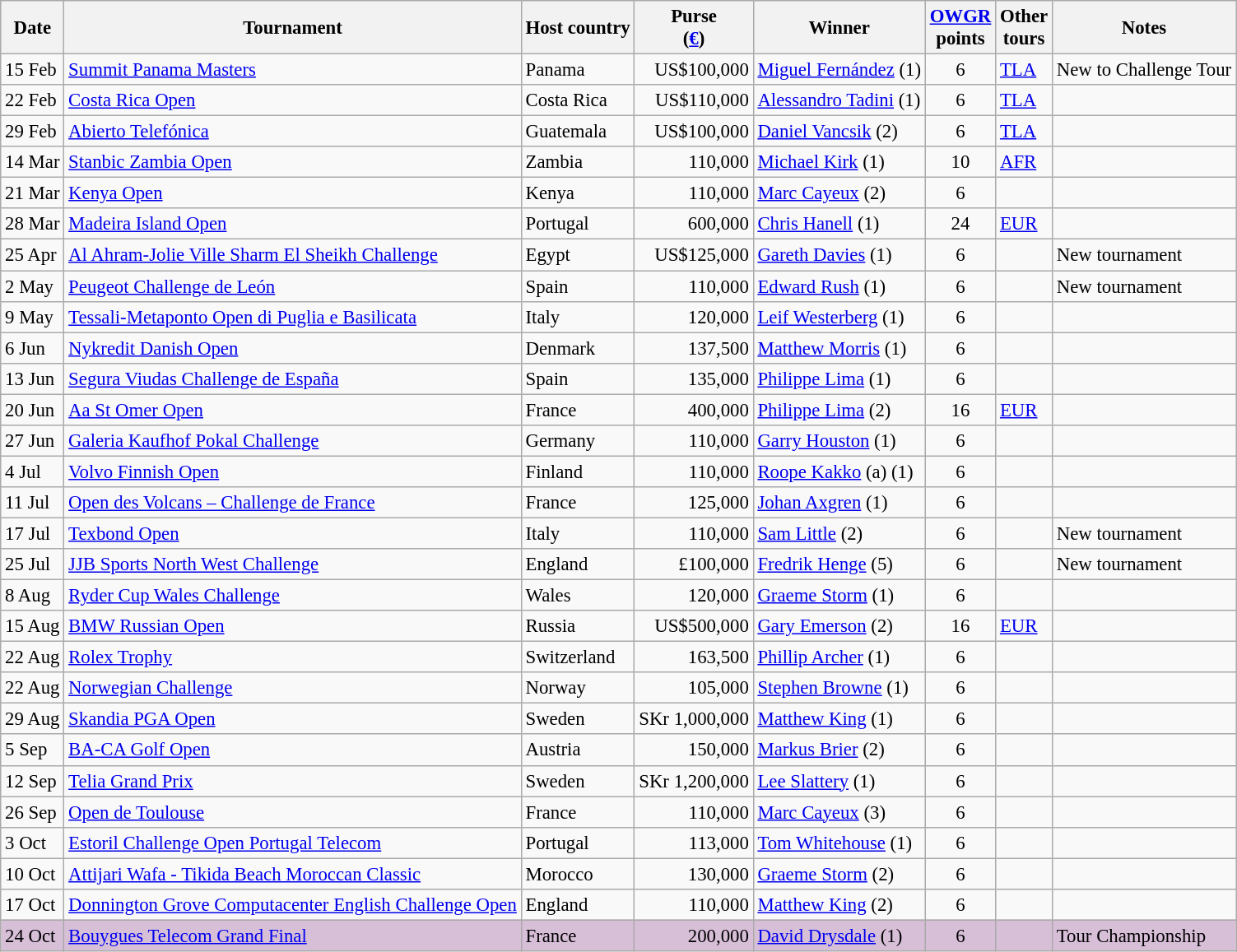<table class="wikitable" style="font-size:95%">
<tr>
<th>Date</th>
<th>Tournament</th>
<th>Host country</th>
<th>Purse<br>(<a href='#'>€</a>)</th>
<th>Winner</th>
<th><a href='#'>OWGR</a><br>points</th>
<th>Other<br>tours</th>
<th>Notes</th>
</tr>
<tr>
<td>15 Feb</td>
<td><a href='#'>Summit Panama Masters</a></td>
<td>Panama</td>
<td align=right>US$100,000</td>
<td> <a href='#'>Miguel Fernández</a> (1)</td>
<td align=center>6</td>
<td><a href='#'>TLA</a></td>
<td>New to Challenge Tour</td>
</tr>
<tr>
<td>22 Feb</td>
<td><a href='#'>Costa Rica Open</a></td>
<td>Costa Rica</td>
<td align=right>US$110,000</td>
<td> <a href='#'>Alessandro Tadini</a> (1)</td>
<td align=center>6</td>
<td><a href='#'>TLA</a></td>
<td></td>
</tr>
<tr>
<td>29 Feb</td>
<td><a href='#'>Abierto Telefónica</a></td>
<td>Guatemala</td>
<td align=right>US$100,000</td>
<td> <a href='#'>Daniel Vancsik</a> (2)</td>
<td align=center>6</td>
<td><a href='#'>TLA</a></td>
<td></td>
</tr>
<tr>
<td>14 Mar</td>
<td><a href='#'>Stanbic Zambia Open</a></td>
<td>Zambia</td>
<td align=right>110,000</td>
<td> <a href='#'>Michael Kirk</a> (1)</td>
<td align=center>10</td>
<td><a href='#'>AFR</a></td>
<td></td>
</tr>
<tr>
<td>21 Mar</td>
<td><a href='#'>Kenya Open</a></td>
<td>Kenya</td>
<td align=right>110,000</td>
<td> <a href='#'>Marc Cayeux</a> (2)</td>
<td align=center>6</td>
<td></td>
<td></td>
</tr>
<tr>
<td>28 Mar</td>
<td><a href='#'>Madeira Island Open</a></td>
<td>Portugal</td>
<td align=right>600,000</td>
<td> <a href='#'>Chris Hanell</a> (1)</td>
<td align=center>24</td>
<td><a href='#'>EUR</a></td>
</tr>
<tr>
<td>25 Apr</td>
<td><a href='#'>Al Ahram-Jolie Ville Sharm El Sheikh Challenge</a></td>
<td>Egypt</td>
<td align=right>US$125,000</td>
<td> <a href='#'>Gareth Davies</a> (1)</td>
<td align=center>6</td>
<td></td>
<td>New tournament</td>
</tr>
<tr>
<td>2 May</td>
<td><a href='#'>Peugeot Challenge de León</a></td>
<td>Spain</td>
<td align=right>110,000</td>
<td> <a href='#'>Edward Rush</a> (1)</td>
<td align=center>6</td>
<td></td>
<td>New tournament</td>
</tr>
<tr>
<td>9 May</td>
<td><a href='#'>Tessali-Metaponto Open di Puglia e Basilicata</a></td>
<td>Italy</td>
<td align=right>120,000</td>
<td> <a href='#'>Leif Westerberg</a> (1)</td>
<td align=center>6</td>
<td></td>
<td></td>
</tr>
<tr>
<td>6 Jun</td>
<td><a href='#'>Nykredit Danish Open</a></td>
<td>Denmark</td>
<td align=right>137,500</td>
<td> <a href='#'>Matthew Morris</a> (1)</td>
<td align=center>6</td>
<td></td>
<td></td>
</tr>
<tr>
<td>13 Jun</td>
<td><a href='#'>Segura Viudas Challenge de España</a></td>
<td>Spain</td>
<td align=right>135,000</td>
<td> <a href='#'>Philippe Lima</a> (1)</td>
<td align=center>6</td>
<td></td>
<td></td>
</tr>
<tr>
<td>20 Jun</td>
<td><a href='#'>Aa St Omer Open</a></td>
<td>France</td>
<td align=right>400,000</td>
<td> <a href='#'>Philippe Lima</a> (2)</td>
<td align=center>16</td>
<td><a href='#'>EUR</a></td>
<td></td>
</tr>
<tr>
<td>27 Jun</td>
<td><a href='#'>Galeria Kaufhof Pokal Challenge</a></td>
<td>Germany</td>
<td align=right>110,000</td>
<td> <a href='#'>Garry Houston</a> (1)</td>
<td align=center>6</td>
<td></td>
<td></td>
</tr>
<tr>
<td>4 Jul</td>
<td><a href='#'>Volvo Finnish Open</a></td>
<td>Finland</td>
<td align=right>110,000</td>
<td> <a href='#'>Roope Kakko</a> (a) (1)</td>
<td align=center>6</td>
<td></td>
<td></td>
</tr>
<tr>
<td>11 Jul</td>
<td><a href='#'>Open des Volcans – Challenge de France</a></td>
<td>France</td>
<td align=right>125,000</td>
<td> <a href='#'>Johan Axgren</a> (1)</td>
<td align=center>6</td>
<td></td>
<td></td>
</tr>
<tr>
<td>17 Jul</td>
<td><a href='#'>Texbond Open</a></td>
<td>Italy</td>
<td align=right>110,000</td>
<td> <a href='#'>Sam Little</a> (2)</td>
<td align=center>6</td>
<td></td>
<td>New tournament</td>
</tr>
<tr>
<td>25 Jul</td>
<td><a href='#'>JJB Sports North West Challenge</a></td>
<td>England</td>
<td align=right>£100,000</td>
<td> <a href='#'>Fredrik Henge</a> (5)</td>
<td align=center>6</td>
<td></td>
<td>New tournament</td>
</tr>
<tr>
<td>8 Aug</td>
<td><a href='#'>Ryder Cup Wales Challenge</a></td>
<td>Wales</td>
<td align=right>120,000</td>
<td> <a href='#'>Graeme Storm</a> (1)</td>
<td align=center>6</td>
<td></td>
<td></td>
</tr>
<tr>
<td>15 Aug</td>
<td><a href='#'>BMW Russian Open</a></td>
<td>Russia</td>
<td align=right>US$500,000</td>
<td> <a href='#'>Gary Emerson</a> (2)</td>
<td align=center>16</td>
<td><a href='#'>EUR</a></td>
<td></td>
</tr>
<tr>
<td>22 Aug</td>
<td><a href='#'>Rolex Trophy</a></td>
<td>Switzerland</td>
<td align=right>163,500</td>
<td> <a href='#'>Phillip Archer</a> (1)</td>
<td align=center>6</td>
<td></td>
<td></td>
</tr>
<tr>
<td>22 Aug</td>
<td><a href='#'>Norwegian Challenge</a></td>
<td>Norway</td>
<td align=right>105,000</td>
<td> <a href='#'>Stephen Browne</a> (1)</td>
<td align=center>6</td>
<td></td>
<td></td>
</tr>
<tr>
<td>29 Aug</td>
<td><a href='#'>Skandia PGA Open</a></td>
<td>Sweden</td>
<td align=right>SKr 1,000,000</td>
<td> <a href='#'>Matthew King</a> (1)</td>
<td align=center>6</td>
<td></td>
<td></td>
</tr>
<tr>
<td>5 Sep</td>
<td><a href='#'>BA-CA Golf Open</a></td>
<td>Austria</td>
<td align=right>150,000</td>
<td> <a href='#'>Markus Brier</a> (2)</td>
<td align=center>6</td>
<td></td>
<td></td>
</tr>
<tr>
<td>12 Sep</td>
<td><a href='#'>Telia Grand Prix</a></td>
<td>Sweden</td>
<td align=right>SKr 1,200,000</td>
<td> <a href='#'>Lee Slattery</a> (1)</td>
<td align=center>6</td>
<td></td>
<td></td>
</tr>
<tr>
<td>26 Sep</td>
<td><a href='#'>Open de Toulouse</a></td>
<td>France</td>
<td align=right>110,000</td>
<td> <a href='#'>Marc Cayeux</a> (3)</td>
<td align=center>6</td>
<td></td>
<td></td>
</tr>
<tr>
<td>3 Oct</td>
<td><a href='#'>Estoril Challenge Open Portugal Telecom</a></td>
<td>Portugal</td>
<td align=right>113,000</td>
<td> <a href='#'>Tom Whitehouse</a> (1)</td>
<td align=center>6</td>
<td></td>
<td></td>
</tr>
<tr>
<td>10 Oct</td>
<td><a href='#'>Attijari Wafa - Tikida Beach Moroccan Classic</a></td>
<td>Morocco</td>
<td align=right>130,000</td>
<td> <a href='#'>Graeme Storm</a> (2)</td>
<td align=center>6</td>
<td></td>
<td></td>
</tr>
<tr>
<td>17 Oct</td>
<td><a href='#'>Donnington Grove Computacenter English Challenge Open</a></td>
<td>England</td>
<td align=right>110,000</td>
<td> <a href='#'>Matthew King</a> (2)</td>
<td align=center>6</td>
<td></td>
<td></td>
</tr>
<tr style="background:thistle;">
<td>24 Oct</td>
<td><a href='#'>Bouygues Telecom Grand Final</a></td>
<td>France</td>
<td align=right>200,000</td>
<td> <a href='#'>David Drysdale</a> (1)</td>
<td align=center>6</td>
<td></td>
<td>Tour Championship</td>
</tr>
</table>
